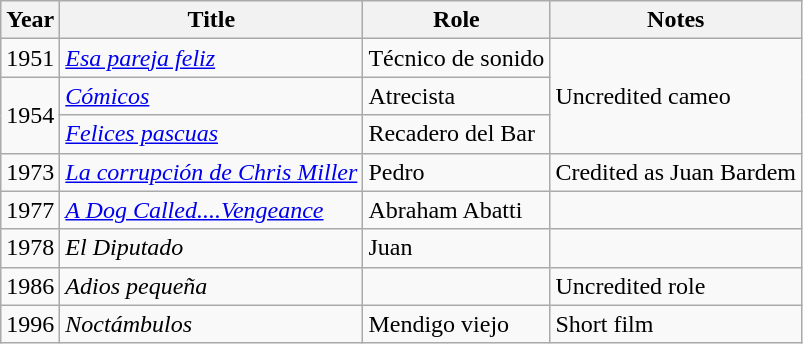<table class="wikitable sortable">
<tr>
<th>Year</th>
<th>Title</th>
<th>Role</th>
<th>Notes</th>
</tr>
<tr>
<td>1951</td>
<td><em><a href='#'>Esa pareja feliz</a></em></td>
<td>Técnico de sonido</td>
<td rowspan=3>Uncredited cameo</td>
</tr>
<tr>
<td rowspan=2>1954</td>
<td><em><a href='#'>Cómicos</a></em></td>
<td>Atrecista</td>
</tr>
<tr>
<td><em><a href='#'>Felices pascuas</a></em></td>
<td>Recadero del Bar</td>
</tr>
<tr>
<td>1973</td>
<td><em><a href='#'>La corrupción de Chris Miller</a></em></td>
<td>Pedro</td>
<td>Credited as Juan Bardem</td>
</tr>
<tr>
<td>1977</td>
<td><em><a href='#'>A Dog Called....Vengeance</a></em></td>
<td>Abraham Abatti</td>
<td></td>
</tr>
<tr>
<td>1978</td>
<td><em>El Diputado</em></td>
<td>Juan</td>
<td></td>
</tr>
<tr>
<td>1986</td>
<td><em>Adios pequeña</em></td>
<td></td>
<td>Uncredited role</td>
</tr>
<tr>
<td>1996</td>
<td><em>Noctámbulos</em></td>
<td>Mendigo viejo</td>
<td>Short film</td>
</tr>
</table>
